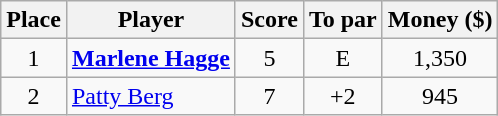<table class="wikitable">
<tr>
<th>Place</th>
<th>Player</th>
<th>Score</th>
<th>To par</th>
<th>Money ($)</th>
</tr>
<tr>
<td align=center>1</td>
<td> <strong><a href='#'>Marlene Hagge</a></strong></td>
<td align=center>5</td>
<td align=center>E</td>
<td align=center>1,350</td>
</tr>
<tr>
<td align=center>2</td>
<td> <a href='#'>Patty Berg</a></td>
<td align=center>7</td>
<td align=center>+2</td>
<td align=center>945</td>
</tr>
</table>
